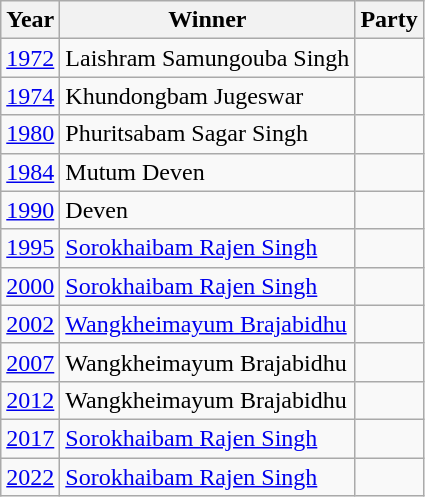<table class="wikitable">
<tr>
<th>Year</th>
<th>Winner</th>
<th colspan="2">Party</th>
</tr>
<tr>
<td><a href='#'>1972</a></td>
<td>Laishram Samungouba Singh</td>
<td></td>
</tr>
<tr>
<td><a href='#'>1974</a></td>
<td>Khundongbam Jugeswar</td>
<td></td>
</tr>
<tr>
<td><a href='#'>1980</a></td>
<td>Phuritsabam Sagar Singh</td>
<td></td>
</tr>
<tr>
<td><a href='#'>1984</a></td>
<td>Mutum Deven</td>
<td></td>
</tr>
<tr>
<td><a href='#'>1990</a></td>
<td>Deven</td>
<td></td>
</tr>
<tr>
<td><a href='#'>1995</a></td>
<td><a href='#'>Sorokhaibam Rajen Singh</a></td>
<td></td>
</tr>
<tr>
<td><a href='#'>2000</a></td>
<td><a href='#'>Sorokhaibam Rajen Singh</a></td>
<td></td>
</tr>
<tr>
<td><a href='#'>2002</a></td>
<td><a href='#'>Wangkheimayum Brajabidhu</a></td>
<td></td>
</tr>
<tr>
<td><a href='#'>2007</a></td>
<td>Wangkheimayum Brajabidhu</td>
<td></td>
</tr>
<tr>
<td><a href='#'>2012</a></td>
<td>Wangkheimayum Brajabidhu</td>
<td></td>
</tr>
<tr>
<td><a href='#'>2017</a></td>
<td><a href='#'>Sorokhaibam Rajen Singh</a></td>
<td></td>
</tr>
<tr>
<td><a href='#'>2022</a></td>
<td><a href='#'>Sorokhaibam Rajen Singh</a></td>
<td></td>
</tr>
</table>
